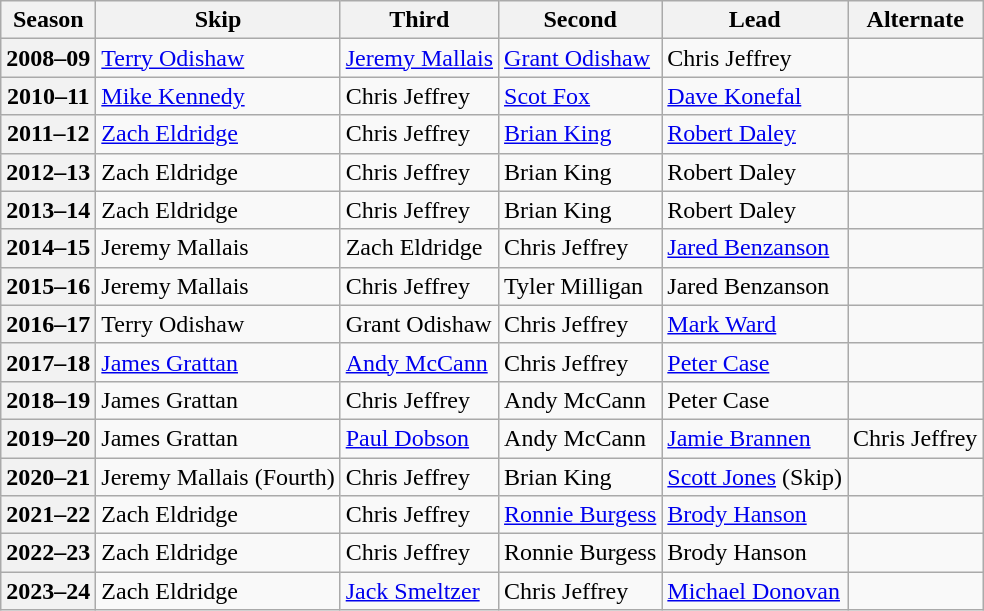<table class="wikitable">
<tr>
<th scope="col">Season</th>
<th scope="col">Skip</th>
<th scope="col">Third</th>
<th scope="col">Second</th>
<th scope="col">Lead</th>
<th scope="col">Alternate</th>
</tr>
<tr>
<th scope="row">2008–09</th>
<td><a href='#'>Terry Odishaw</a></td>
<td><a href='#'>Jeremy Mallais</a></td>
<td><a href='#'>Grant Odishaw</a></td>
<td>Chris Jeffrey</td>
<td></td>
</tr>
<tr>
<th scope="row">2010–11</th>
<td><a href='#'>Mike Kennedy</a></td>
<td>Chris Jeffrey</td>
<td><a href='#'>Scot Fox</a></td>
<td><a href='#'>Dave Konefal</a></td>
<td></td>
</tr>
<tr>
<th scope="row">2011–12</th>
<td><a href='#'>Zach Eldridge</a></td>
<td>Chris Jeffrey</td>
<td><a href='#'>Brian King</a></td>
<td><a href='#'>Robert Daley</a></td>
<td></td>
</tr>
<tr>
<th scope="row">2012–13</th>
<td>Zach Eldridge</td>
<td>Chris Jeffrey</td>
<td>Brian King</td>
<td>Robert Daley</td>
<td></td>
</tr>
<tr>
<th scope="row">2013–14</th>
<td>Zach Eldridge</td>
<td>Chris Jeffrey</td>
<td>Brian King</td>
<td>Robert Daley</td>
<td></td>
</tr>
<tr>
<th scope="row">2014–15</th>
<td>Jeremy Mallais</td>
<td>Zach Eldridge</td>
<td>Chris Jeffrey</td>
<td><a href='#'>Jared Benzanson</a></td>
<td></td>
</tr>
<tr>
<th scope="row">2015–16</th>
<td>Jeremy Mallais</td>
<td>Chris Jeffrey</td>
<td>Tyler Milligan</td>
<td>Jared Benzanson</td>
<td></td>
</tr>
<tr>
<th scope="row">2016–17</th>
<td>Terry Odishaw</td>
<td>Grant Odishaw</td>
<td>Chris Jeffrey</td>
<td><a href='#'>Mark Ward</a></td>
<td></td>
</tr>
<tr>
<th scope="row">2017–18</th>
<td><a href='#'>James Grattan</a></td>
<td><a href='#'>Andy McCann</a></td>
<td>Chris Jeffrey</td>
<td><a href='#'>Peter Case</a></td>
<td></td>
</tr>
<tr>
<th scope="row">2018–19</th>
<td>James Grattan</td>
<td>Chris Jeffrey</td>
<td>Andy McCann</td>
<td>Peter Case</td>
<td></td>
</tr>
<tr>
<th scope="row">2019–20</th>
<td>James Grattan</td>
<td><a href='#'>Paul Dobson</a></td>
<td>Andy McCann</td>
<td><a href='#'>Jamie Brannen</a></td>
<td>Chris Jeffrey</td>
</tr>
<tr>
<th scope="row">2020–21</th>
<td>Jeremy Mallais (Fourth)</td>
<td>Chris Jeffrey</td>
<td>Brian King</td>
<td><a href='#'>Scott Jones</a> (Skip)</td>
<td></td>
</tr>
<tr>
<th scope="row">2021–22</th>
<td>Zach Eldridge</td>
<td>Chris Jeffrey</td>
<td><a href='#'>Ronnie Burgess</a></td>
<td><a href='#'>Brody Hanson</a></td>
<td></td>
</tr>
<tr>
<th scope="row">2022–23</th>
<td>Zach Eldridge</td>
<td>Chris Jeffrey</td>
<td>Ronnie Burgess</td>
<td>Brody Hanson</td>
<td></td>
</tr>
<tr>
<th scope="row">2023–24</th>
<td>Zach Eldridge</td>
<td><a href='#'>Jack Smeltzer</a></td>
<td>Chris Jeffrey</td>
<td><a href='#'>Michael Donovan</a></td>
<td></td>
</tr>
</table>
